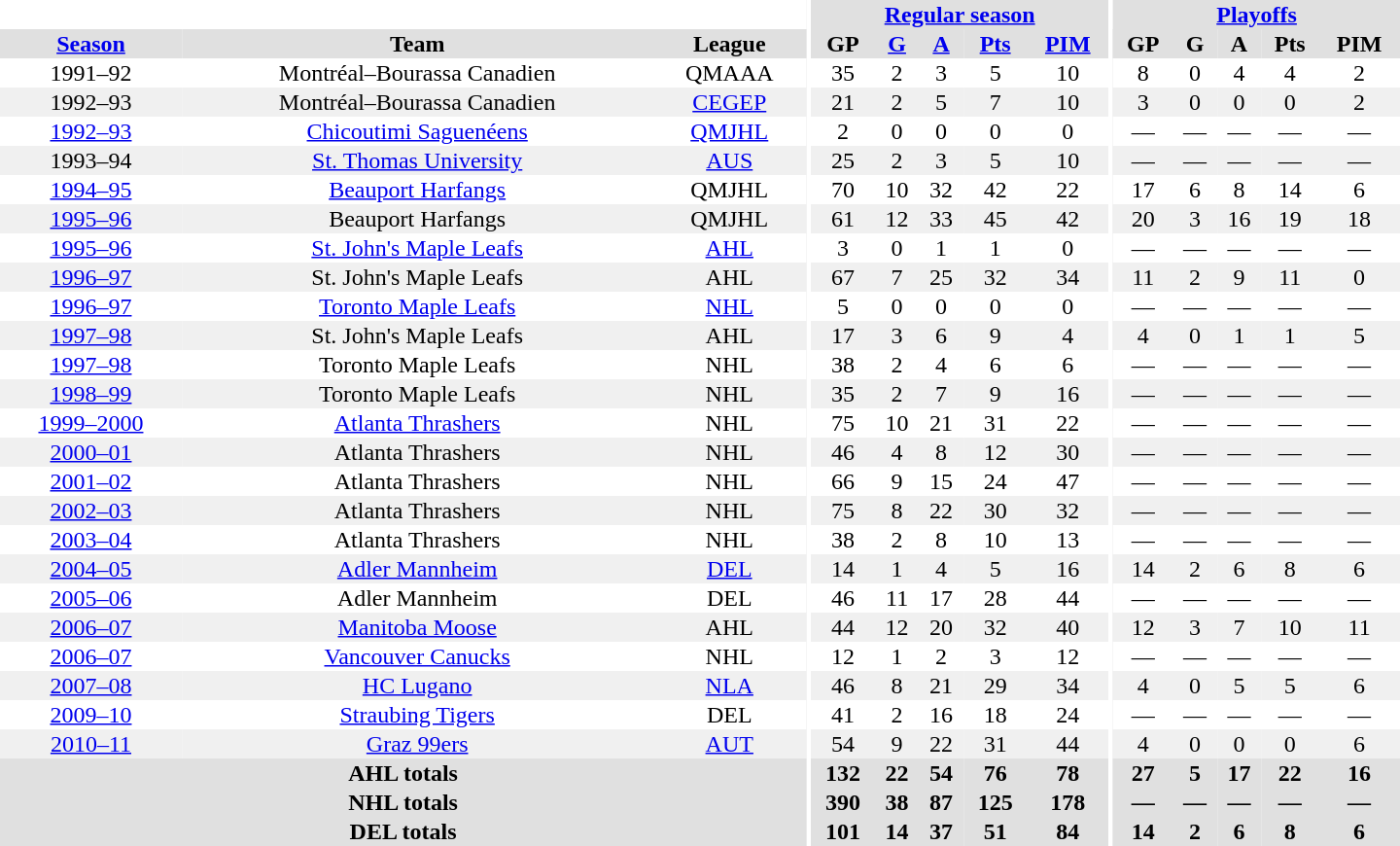<table border="0" cellpadding="1" cellspacing="0" style="text-align:center; width:60em">
<tr bgcolor="#e0e0e0">
<th colspan="3" bgcolor="#ffffff"></th>
<th rowspan="99" bgcolor="#ffffff"></th>
<th colspan="5"><a href='#'>Regular season</a></th>
<th rowspan="99" bgcolor="#ffffff"></th>
<th colspan="5"><a href='#'>Playoffs</a></th>
</tr>
<tr bgcolor="#e0e0e0">
<th><a href='#'>Season</a></th>
<th>Team</th>
<th>League</th>
<th>GP</th>
<th><a href='#'>G</a></th>
<th><a href='#'>A</a></th>
<th><a href='#'>Pts</a></th>
<th><a href='#'>PIM</a></th>
<th>GP</th>
<th>G</th>
<th>A</th>
<th>Pts</th>
<th>PIM</th>
</tr>
<tr>
<td>1991–92</td>
<td>Montréal–Bourassa Canadien</td>
<td>QMAAA</td>
<td>35</td>
<td>2</td>
<td>3</td>
<td>5</td>
<td>10</td>
<td>8</td>
<td>0</td>
<td>4</td>
<td>4</td>
<td>2</td>
</tr>
<tr bgcolor="#f0f0f0">
<td>1992–93</td>
<td>Montréal–Bourassa Canadien</td>
<td><a href='#'>CEGEP</a></td>
<td>21</td>
<td>2</td>
<td>5</td>
<td>7</td>
<td>10</td>
<td>3</td>
<td>0</td>
<td>0</td>
<td>0</td>
<td>2</td>
</tr>
<tr>
<td><a href='#'>1992–93</a></td>
<td><a href='#'>Chicoutimi Saguenéens</a></td>
<td><a href='#'>QMJHL</a></td>
<td>2</td>
<td>0</td>
<td>0</td>
<td>0</td>
<td>0</td>
<td>—</td>
<td>—</td>
<td>—</td>
<td>—</td>
<td>—</td>
</tr>
<tr bgcolor="#f0f0f0">
<td>1993–94</td>
<td><a href='#'>St. Thomas University</a></td>
<td><a href='#'>AUS</a></td>
<td>25</td>
<td>2</td>
<td>3</td>
<td>5</td>
<td>10</td>
<td>—</td>
<td>—</td>
<td>—</td>
<td>—</td>
<td>—</td>
</tr>
<tr>
<td><a href='#'>1994–95</a></td>
<td><a href='#'>Beauport Harfangs</a></td>
<td>QMJHL</td>
<td>70</td>
<td>10</td>
<td>32</td>
<td>42</td>
<td>22</td>
<td>17</td>
<td>6</td>
<td>8</td>
<td>14</td>
<td>6</td>
</tr>
<tr bgcolor="#f0f0f0">
<td><a href='#'>1995–96</a></td>
<td>Beauport Harfangs</td>
<td>QMJHL</td>
<td>61</td>
<td>12</td>
<td>33</td>
<td>45</td>
<td>42</td>
<td>20</td>
<td>3</td>
<td>16</td>
<td>19</td>
<td>18</td>
</tr>
<tr>
<td><a href='#'>1995–96</a></td>
<td><a href='#'>St. John's Maple Leafs</a></td>
<td><a href='#'>AHL</a></td>
<td>3</td>
<td>0</td>
<td>1</td>
<td>1</td>
<td>0</td>
<td>—</td>
<td>—</td>
<td>—</td>
<td>—</td>
<td>—</td>
</tr>
<tr bgcolor="#f0f0f0">
<td><a href='#'>1996–97</a></td>
<td>St. John's Maple Leafs</td>
<td>AHL</td>
<td>67</td>
<td>7</td>
<td>25</td>
<td>32</td>
<td>34</td>
<td>11</td>
<td>2</td>
<td>9</td>
<td>11</td>
<td>0</td>
</tr>
<tr>
<td><a href='#'>1996–97</a></td>
<td><a href='#'>Toronto Maple Leafs</a></td>
<td><a href='#'>NHL</a></td>
<td>5</td>
<td>0</td>
<td>0</td>
<td>0</td>
<td>0</td>
<td>—</td>
<td>—</td>
<td>—</td>
<td>—</td>
<td>—</td>
</tr>
<tr bgcolor="#f0f0f0">
<td><a href='#'>1997–98</a></td>
<td>St. John's Maple Leafs</td>
<td>AHL</td>
<td>17</td>
<td>3</td>
<td>6</td>
<td>9</td>
<td>4</td>
<td>4</td>
<td>0</td>
<td>1</td>
<td>1</td>
<td>5</td>
</tr>
<tr>
<td><a href='#'>1997–98</a></td>
<td>Toronto Maple Leafs</td>
<td>NHL</td>
<td>38</td>
<td>2</td>
<td>4</td>
<td>6</td>
<td>6</td>
<td>—</td>
<td>—</td>
<td>—</td>
<td>—</td>
<td>—</td>
</tr>
<tr bgcolor="#f0f0f0">
<td><a href='#'>1998–99</a></td>
<td>Toronto Maple Leafs</td>
<td>NHL</td>
<td>35</td>
<td>2</td>
<td>7</td>
<td>9</td>
<td>16</td>
<td>—</td>
<td>—</td>
<td>—</td>
<td>—</td>
<td>—</td>
</tr>
<tr>
<td><a href='#'>1999–2000</a></td>
<td><a href='#'>Atlanta Thrashers</a></td>
<td>NHL</td>
<td>75</td>
<td>10</td>
<td>21</td>
<td>31</td>
<td>22</td>
<td>—</td>
<td>—</td>
<td>—</td>
<td>—</td>
<td>—</td>
</tr>
<tr bgcolor="#f0f0f0">
<td><a href='#'>2000–01</a></td>
<td>Atlanta Thrashers</td>
<td>NHL</td>
<td>46</td>
<td>4</td>
<td>8</td>
<td>12</td>
<td>30</td>
<td>—</td>
<td>—</td>
<td>—</td>
<td>—</td>
<td>—</td>
</tr>
<tr>
<td><a href='#'>2001–02</a></td>
<td>Atlanta Thrashers</td>
<td>NHL</td>
<td>66</td>
<td>9</td>
<td>15</td>
<td>24</td>
<td>47</td>
<td>—</td>
<td>—</td>
<td>—</td>
<td>—</td>
<td>—</td>
</tr>
<tr bgcolor="#f0f0f0">
<td><a href='#'>2002–03</a></td>
<td>Atlanta Thrashers</td>
<td>NHL</td>
<td>75</td>
<td>8</td>
<td>22</td>
<td>30</td>
<td>32</td>
<td>—</td>
<td>—</td>
<td>—</td>
<td>—</td>
<td>—</td>
</tr>
<tr>
<td><a href='#'>2003–04</a></td>
<td>Atlanta Thrashers</td>
<td>NHL</td>
<td>38</td>
<td>2</td>
<td>8</td>
<td>10</td>
<td>13</td>
<td>—</td>
<td>—</td>
<td>—</td>
<td>—</td>
<td>—</td>
</tr>
<tr bgcolor="#f0f0f0">
<td><a href='#'>2004–05</a></td>
<td><a href='#'>Adler Mannheim</a></td>
<td><a href='#'>DEL</a></td>
<td>14</td>
<td>1</td>
<td>4</td>
<td>5</td>
<td>16</td>
<td>14</td>
<td>2</td>
<td>6</td>
<td>8</td>
<td>6</td>
</tr>
<tr>
<td><a href='#'>2005–06</a></td>
<td>Adler Mannheim</td>
<td>DEL</td>
<td>46</td>
<td>11</td>
<td>17</td>
<td>28</td>
<td>44</td>
<td>—</td>
<td>—</td>
<td>—</td>
<td>—</td>
<td>—</td>
</tr>
<tr bgcolor="#f0f0f0">
<td><a href='#'>2006–07</a></td>
<td><a href='#'>Manitoba Moose</a></td>
<td>AHL</td>
<td>44</td>
<td>12</td>
<td>20</td>
<td>32</td>
<td>40</td>
<td>12</td>
<td>3</td>
<td>7</td>
<td>10</td>
<td>11</td>
</tr>
<tr>
<td><a href='#'>2006–07</a></td>
<td><a href='#'>Vancouver Canucks</a></td>
<td>NHL</td>
<td>12</td>
<td>1</td>
<td>2</td>
<td>3</td>
<td>12</td>
<td>—</td>
<td>—</td>
<td>—</td>
<td>—</td>
<td>—</td>
</tr>
<tr bgcolor="#f0f0f0">
<td><a href='#'>2007–08</a></td>
<td><a href='#'>HC Lugano</a></td>
<td><a href='#'>NLA</a></td>
<td>46</td>
<td>8</td>
<td>21</td>
<td>29</td>
<td>34</td>
<td>4</td>
<td>0</td>
<td>5</td>
<td>5</td>
<td>6</td>
</tr>
<tr>
<td><a href='#'>2009–10</a></td>
<td><a href='#'>Straubing Tigers</a></td>
<td>DEL</td>
<td>41</td>
<td>2</td>
<td>16</td>
<td>18</td>
<td>24</td>
<td>—</td>
<td>—</td>
<td>—</td>
<td>—</td>
<td>—</td>
</tr>
<tr bgcolor="#f0f0f0">
<td><a href='#'>2010–11</a></td>
<td><a href='#'>Graz 99ers</a></td>
<td><a href='#'>AUT</a></td>
<td>54</td>
<td>9</td>
<td>22</td>
<td>31</td>
<td>44</td>
<td>4</td>
<td>0</td>
<td>0</td>
<td>0</td>
<td>6</td>
</tr>
<tr bgcolor="#e0e0e0">
<th colspan="3">AHL totals</th>
<th>132</th>
<th>22</th>
<th>54</th>
<th>76</th>
<th>78</th>
<th>27</th>
<th>5</th>
<th>17</th>
<th>22</th>
<th>16</th>
</tr>
<tr bgcolor="#e0e0e0">
<th colspan="3">NHL totals</th>
<th>390</th>
<th>38</th>
<th>87</th>
<th>125</th>
<th>178</th>
<th>—</th>
<th>—</th>
<th>—</th>
<th>—</th>
<th>—</th>
</tr>
<tr bgcolor="#e0e0e0">
<th colspan="3">DEL totals</th>
<th>101</th>
<th>14</th>
<th>37</th>
<th>51</th>
<th>84</th>
<th>14</th>
<th>2</th>
<th>6</th>
<th>8</th>
<th>6</th>
</tr>
</table>
